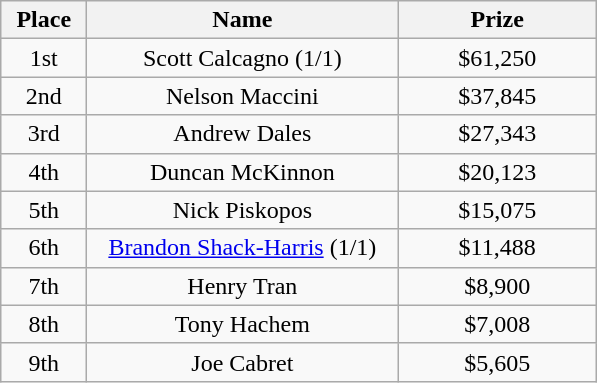<table class="wikitable">
<tr>
<th width="50">Place</th>
<th width="200">Name</th>
<th width="125">Prize</th>
</tr>
<tr>
<td align = "center">1st</td>
<td align = "center">Scott Calcagno (1/1)</td>
<td align = "center">$61,250</td>
</tr>
<tr>
<td align = "center">2nd</td>
<td align = "center">Nelson Maccini</td>
<td align = "center">$37,845</td>
</tr>
<tr>
<td align = "center">3rd</td>
<td align = "center">Andrew Dales</td>
<td align = "center">$27,343</td>
</tr>
<tr>
<td align = "center">4th</td>
<td align = "center">Duncan McKinnon</td>
<td align = "center">$20,123</td>
</tr>
<tr>
<td align = "center">5th</td>
<td align = "center">Nick Piskopos</td>
<td align = "center">$15,075</td>
</tr>
<tr>
<td align = "center">6th</td>
<td align = "center"><a href='#'>Brandon Shack-Harris</a> (1/1)</td>
<td align = "center">$11,488</td>
</tr>
<tr>
<td align = "center">7th</td>
<td align = "center">Henry Tran</td>
<td align = "center">$8,900</td>
</tr>
<tr>
<td align = "center">8th</td>
<td align = "center">Tony Hachem</td>
<td align = "center">$7,008</td>
</tr>
<tr>
<td align = "center">9th</td>
<td align = "center">Joe Cabret</td>
<td align = "center">$5,605</td>
</tr>
</table>
